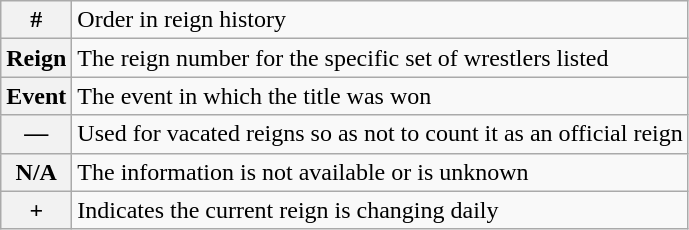<table class="wikitable">
<tr>
<th>#</th>
<td>Order in reign history</td>
</tr>
<tr>
<th>Reign</th>
<td>The reign number for the specific set of wrestlers listed</td>
</tr>
<tr>
<th>Event</th>
<td>The event in which the title was won</td>
</tr>
<tr>
<th>—</th>
<td>Used for vacated reigns so as not to count it as an official reign</td>
</tr>
<tr>
<th>N/A</th>
<td>The information is not available or is unknown</td>
</tr>
<tr>
<th>+</th>
<td>Indicates the current reign is changing daily</td>
</tr>
</table>
